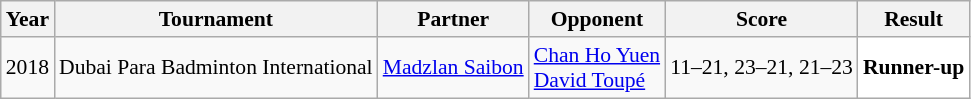<table class="sortable wikitable" style="font-size: 90%;">
<tr>
<th>Year</th>
<th>Tournament</th>
<th>Partner</th>
<th>Opponent</th>
<th>Score</th>
<th>Result</th>
</tr>
<tr>
<td align="center">2018</td>
<td align="left">Dubai Para Badminton International</td>
<td> <a href='#'>Madzlan Saibon</a></td>
<td align="left"> <a href='#'>Chan Ho Yuen</a><br> <a href='#'>David Toupé</a></td>
<td align="left">11–21, 23–21, 21–23</td>
<td style="text-align:left; background:white"> <strong>Runner-up</strong></td>
</tr>
</table>
